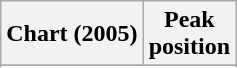<table class="wikitable sortable plainrowheaders">
<tr>
<th scope="col">Chart (2005)</th>
<th scope="col">Peak<br>position</th>
</tr>
<tr>
</tr>
<tr>
</tr>
</table>
